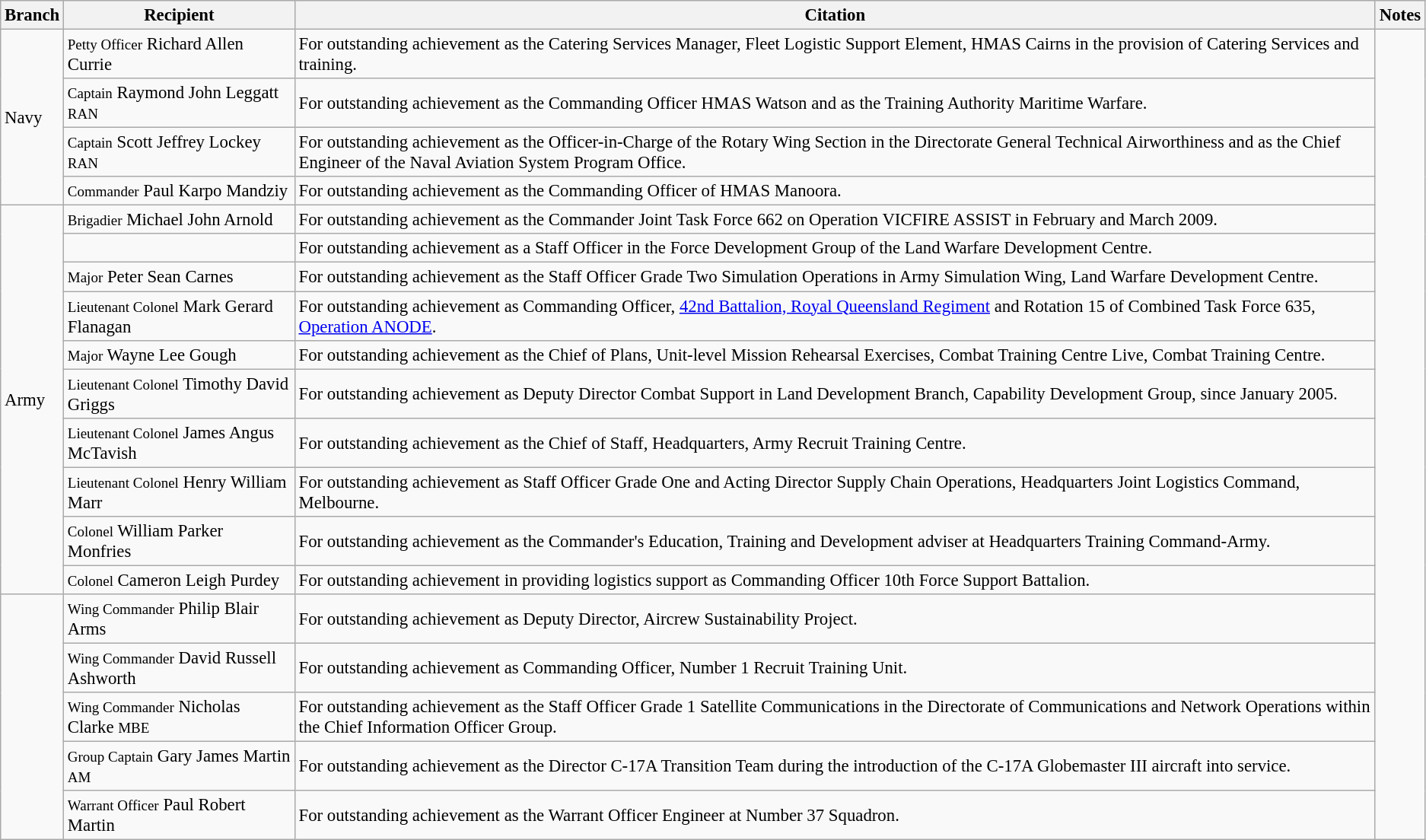<table class="wikitable" style="font-size:95%;">
<tr>
<th>Branch</th>
<th>Recipient</th>
<th>Citation</th>
<th>Notes</th>
</tr>
<tr>
<td rowspan=4>Navy</td>
<td><small>Petty Officer</small> Richard Allen Currie</td>
<td>For outstanding achievement as the Catering Services Manager, Fleet Logistic Support Element, HMAS Cairns in the provision of Catering Services and training.</td>
<td rowspan=19></td>
</tr>
<tr>
<td><small>Captain</small> Raymond John Leggatt <small>RAN</small></td>
<td>For outstanding achievement as the Commanding Officer HMAS Watson and as the Training Authority Maritime Warfare.</td>
</tr>
<tr>
<td><small>Captain</small> Scott Jeffrey Lockey <small>RAN</small></td>
<td>For outstanding achievement as the Officer-in-Charge of the Rotary Wing Section in the Directorate General Technical Airworthiness and as the Chief Engineer of the Naval Aviation System Program Office.</td>
</tr>
<tr>
<td><small>Commander</small> Paul Karpo Mandziy</td>
<td>For outstanding achievement as the Commanding Officer of HMAS Manoora.</td>
</tr>
<tr>
<td rowspan=10>Army</td>
<td><small>Brigadier</small> Michael John Arnold</td>
<td>For outstanding achievement as the Commander Joint Task Force 662 on Operation VICFIRE ASSIST in February and March 2009.</td>
</tr>
<tr>
<td></td>
<td>For outstanding achievement as a Staff Officer in the Force Development Group of the Land Warfare Development Centre.</td>
</tr>
<tr>
<td><small>Major</small> Peter Sean Carnes</td>
<td>For outstanding achievement as the Staff Officer Grade Two Simulation Operations in Army Simulation Wing, Land Warfare Development Centre.</td>
</tr>
<tr>
<td><small>Lieutenant Colonel</small> Mark Gerard Flanagan</td>
<td>For outstanding achievement as Commanding Officer, <a href='#'>42nd Battalion, Royal Queensland Regiment</a> and Rotation 15 of Combined Task Force 635, <a href='#'>Operation ANODE</a>.</td>
</tr>
<tr>
<td><small>Major</small> Wayne Lee Gough</td>
<td>For outstanding achievement as the Chief of Plans, Unit-level Mission Rehearsal Exercises, Combat Training Centre Live, Combat Training Centre.</td>
</tr>
<tr>
<td><small>Lieutenant Colonel</small> Timothy David Griggs</td>
<td>For outstanding achievement as Deputy Director Combat Support in Land Development Branch, Capability Development Group, since January 2005.</td>
</tr>
<tr>
<td><small>Lieutenant Colonel</small> James Angus McTavish</td>
<td>For outstanding achievement as the Chief of Staff, Headquarters, Army Recruit Training Centre.</td>
</tr>
<tr>
<td><small>Lieutenant Colonel</small> Henry William Marr</td>
<td>For outstanding achievement as Staff Officer Grade One and Acting Director Supply Chain Operations, Headquarters Joint Logistics Command, Melbourne.</td>
</tr>
<tr>
<td><small>Colonel</small> William Parker Monfries</td>
<td>For outstanding achievement as the Commander's Education, Training and Development adviser at Headquarters Training Command-Army.</td>
</tr>
<tr>
<td><small>Colonel</small> Cameron Leigh Purdey</td>
<td>For outstanding achievement in providing logistics support as Commanding Officer 10th Force Support Battalion.</td>
</tr>
<tr>
<td rowspan=5></td>
<td><small>Wing Commander</small> Philip Blair Arms</td>
<td>For outstanding achievement as Deputy Director, Aircrew Sustainability Project.</td>
</tr>
<tr>
<td><small>Wing Commander</small> David Russell Ashworth</td>
<td>For outstanding achievement as Commanding Officer, Number 1 Recruit Training Unit.</td>
</tr>
<tr>
<td><small>Wing Commander</small> Nicholas Clarke <small>MBE</small></td>
<td>For outstanding achievement as the Staff Officer Grade 1 Satellite Communications in the Directorate of Communications and Network Operations within the Chief Information Officer Group.</td>
</tr>
<tr>
<td><small>Group Captain</small> Gary James Martin <small>AM</small></td>
<td>For outstanding achievement as the Director C-17A Transition Team during the introduction of the C-17A Globemaster III aircraft into service.</td>
</tr>
<tr>
<td><small>Warrant Officer</small> Paul Robert Martin</td>
<td>For outstanding achievement as the Warrant Officer Engineer at Number 37 Squadron.</td>
</tr>
</table>
